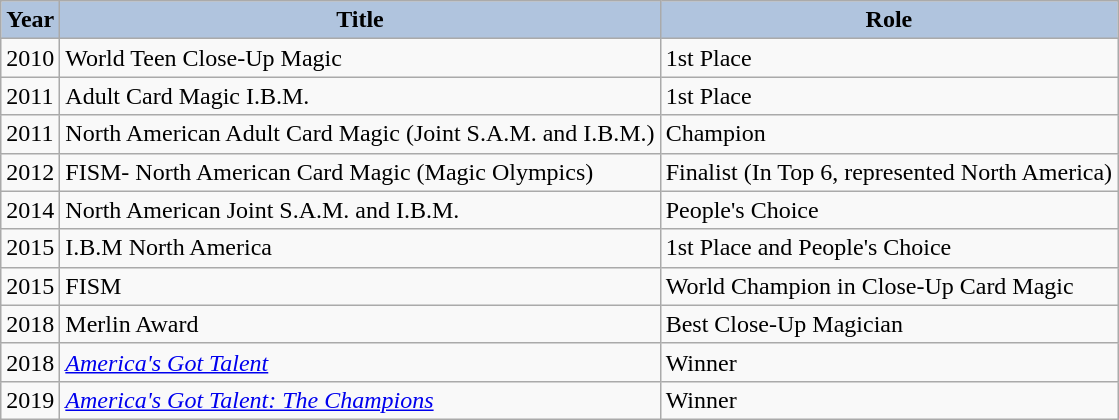<table class="wikitable">
<tr>
<th style="background:#b0c4de;">Year</th>
<th style="background:#b0c4de;">Title</th>
<th style="background:#b0c4de;">Role</th>
</tr>
<tr>
<td>2010</td>
<td>World Teen Close-Up Magic</td>
<td>1st Place</td>
</tr>
<tr>
<td>2011</td>
<td>Adult Card Magic I.B.M.</td>
<td>1st Place</td>
</tr>
<tr>
<td>2011</td>
<td>North American Adult Card Magic (Joint S.A.M. and I.B.M.)</td>
<td>Champion</td>
</tr>
<tr>
<td>2012</td>
<td>FISM- North American Card Magic (Magic Olympics)</td>
<td>Finalist (In Top 6, represented North America)</td>
</tr>
<tr>
<td>2014</td>
<td>North American Joint S.A.M. and I.B.M.</td>
<td>People's Choice</td>
</tr>
<tr>
<td>2015</td>
<td>I.B.M North America</td>
<td>1st Place and People's Choice</td>
</tr>
<tr>
<td>2015</td>
<td>FISM</td>
<td>World Champion in Close-Up Card Magic</td>
</tr>
<tr>
<td>2018</td>
<td>Merlin Award</td>
<td>Best Close-Up Magician</td>
</tr>
<tr>
<td>2018</td>
<td><em><a href='#'>America's Got Talent</a></em></td>
<td>Winner</td>
</tr>
<tr>
<td>2019</td>
<td><em><a href='#'>America's Got Talent: The Champions</a></em></td>
<td>Winner</td>
</tr>
</table>
